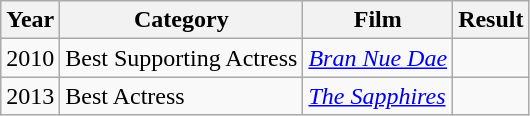<table class="wikitable">
<tr>
<th>Year</th>
<th>Category</th>
<th>Film</th>
<th>Result</th>
</tr>
<tr>
<td>2010</td>
<td>Best Supporting Actress</td>
<td><em><a href='#'>Bran Nue Dae</a></em></td>
<td></td>
</tr>
<tr>
<td>2013</td>
<td>Best Actress</td>
<td><em><a href='#'>The Sapphires</a></em></td>
<td></td>
</tr>
</table>
